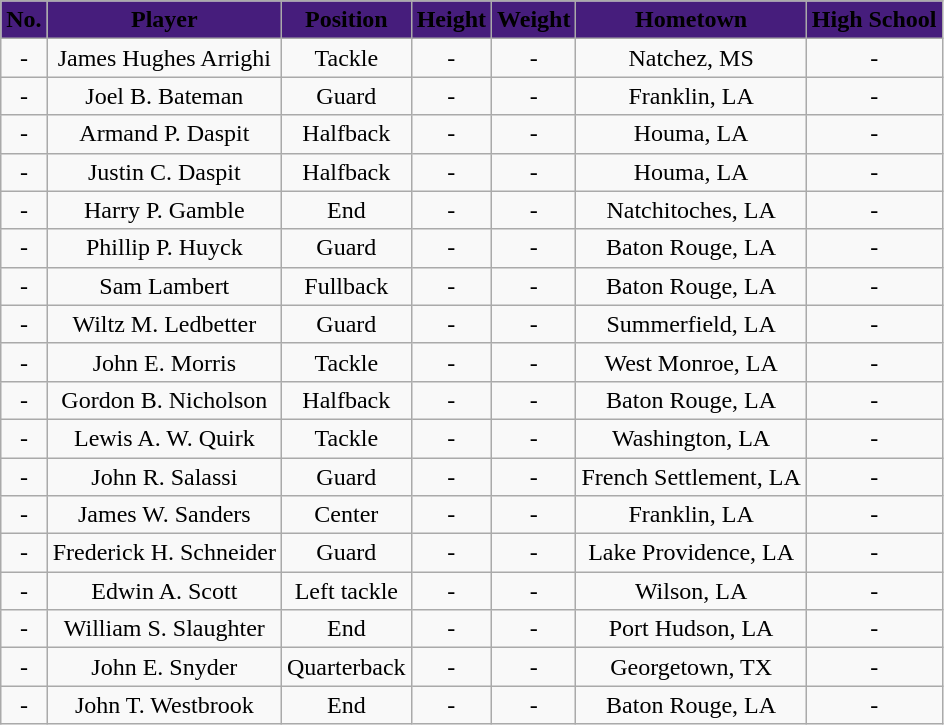<table class="wikitable">
<tr style="text-align:center;">
<th style="background:#461d7c;" align="center"><span>No.</span></th>
<th style="background:#461d7c;" align="center"><span>Player</span></th>
<th style="background:#461d7c;" align="center"><span>Position</span></th>
<th style="background:#461d7c;" align="center"><span>Height</span></th>
<th style="background:#461d7c;" align="center"><span>Weight</span></th>
<th style="background:#461d7c;" align="center"><span>Hometown</span></th>
<th style="background:#461d7c;" align="center"><span>High School</span></th>
</tr>
<tr style="text-align:center;">
<td>-</td>
<td>James Hughes Arrighi</td>
<td>Tackle</td>
<td>-</td>
<td>-</td>
<td>Natchez, MS</td>
<td>-</td>
</tr>
<tr style="text-align:center;">
<td>-</td>
<td>Joel B. Bateman</td>
<td>Guard</td>
<td>-</td>
<td>-</td>
<td>Franklin, LA</td>
<td>-</td>
</tr>
<tr style="text-align:center;">
<td>-</td>
<td>Armand P. Daspit</td>
<td>Halfback</td>
<td>-</td>
<td>-</td>
<td>Houma, LA</td>
<td>-</td>
</tr>
<tr style="text-align:center;">
<td>-</td>
<td>Justin C. Daspit</td>
<td>Halfback</td>
<td>-</td>
<td>-</td>
<td>Houma, LA</td>
<td>-</td>
</tr>
<tr style="text-align:center;">
<td>-</td>
<td>Harry P. Gamble</td>
<td>End</td>
<td>-</td>
<td>-</td>
<td>Natchitoches, LA</td>
<td>-</td>
</tr>
<tr style="text-align:center;">
<td>-</td>
<td>Phillip P. Huyck</td>
<td>Guard</td>
<td>-</td>
<td>-</td>
<td>Baton Rouge, LA</td>
<td>-</td>
</tr>
<tr style="text-align:center;">
<td>-</td>
<td>Sam Lambert</td>
<td>Fullback</td>
<td>-</td>
<td>-</td>
<td>Baton Rouge, LA</td>
<td>-</td>
</tr>
<tr style="text-align:center;">
<td>-</td>
<td>Wiltz M. Ledbetter</td>
<td>Guard</td>
<td>-</td>
<td>-</td>
<td>Summerfield, LA</td>
<td>-</td>
</tr>
<tr style="text-align:center;">
<td>-</td>
<td>John E. Morris</td>
<td>Tackle</td>
<td>-</td>
<td>-</td>
<td>West Monroe, LA</td>
<td>-</td>
</tr>
<tr style="text-align:center;">
<td>-</td>
<td>Gordon B. Nicholson</td>
<td>Halfback</td>
<td>-</td>
<td>-</td>
<td>Baton Rouge, LA</td>
<td>-</td>
</tr>
<tr style="text-align:center;">
<td>-</td>
<td>Lewis A. W. Quirk</td>
<td>Tackle</td>
<td>-</td>
<td>-</td>
<td>Washington, LA</td>
<td>-</td>
</tr>
<tr style="text-align:center;">
<td>-</td>
<td>John R. Salassi</td>
<td>Guard</td>
<td>-</td>
<td>-</td>
<td>French Settlement, LA</td>
<td>-</td>
</tr>
<tr style="text-align:center;">
<td>-</td>
<td>James W. Sanders</td>
<td>Center</td>
<td>-</td>
<td>-</td>
<td>Franklin, LA</td>
<td>-</td>
</tr>
<tr style="text-align:center;">
<td>-</td>
<td>Frederick H. Schneider</td>
<td>Guard</td>
<td>-</td>
<td>-</td>
<td>Lake Providence, LA</td>
<td>-</td>
</tr>
<tr style="text-align:center;">
<td>-</td>
<td>Edwin A. Scott</td>
<td>Left tackle</td>
<td>-</td>
<td>-</td>
<td>Wilson, LA</td>
<td>-</td>
</tr>
<tr style="text-align:center;">
<td>-</td>
<td>William S. Slaughter</td>
<td>End</td>
<td>-</td>
<td>-</td>
<td>Port Hudson, LA</td>
<td>-</td>
</tr>
<tr style="text-align:center;">
<td>-</td>
<td>John E. Snyder</td>
<td>Quarterback</td>
<td>-</td>
<td>-</td>
<td>Georgetown, TX</td>
<td>-</td>
</tr>
<tr style="text-align:center;">
<td>-</td>
<td>John T. Westbrook</td>
<td>End</td>
<td>-</td>
<td>-</td>
<td>Baton Rouge, LA</td>
<td>-</td>
</tr>
</table>
